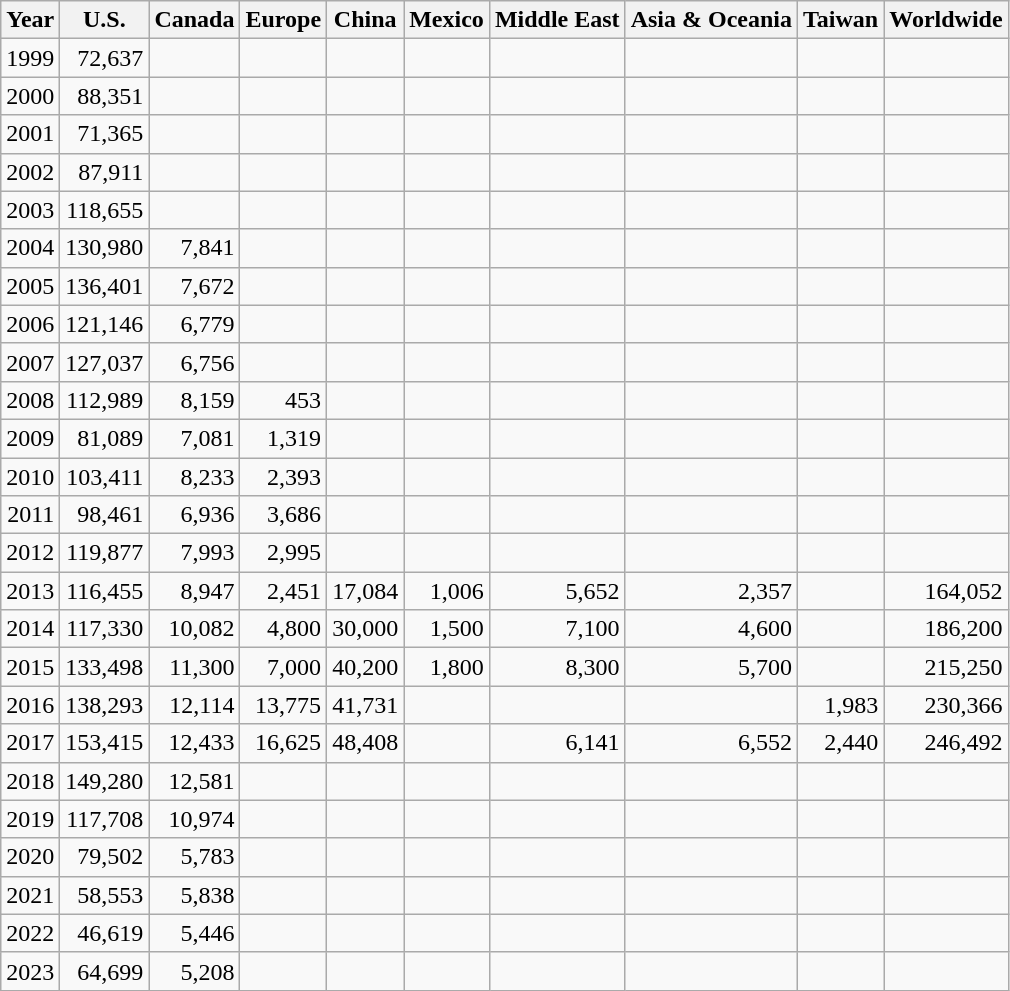<table class="wikitable">
<tr>
<th>Year</th>
<th>U.S. </th>
<th>Canada </th>
<th>Europe</th>
<th>China </th>
<th>Mexico</th>
<th>Middle East</th>
<th>Asia & Oceania</th>
<th>Taiwan</th>
<th>Worldwide</th>
</tr>
<tr style="text-align:right;">
<td>1999</td>
<td>72,637</td>
<td></td>
<td></td>
<td></td>
<td></td>
<td></td>
<td></td>
<td></td>
<td></td>
</tr>
<tr style="text-align:right;">
<td>2000</td>
<td>88,351</td>
<td></td>
<td></td>
<td></td>
<td></td>
<td></td>
<td></td>
<td></td>
<td></td>
</tr>
<tr style="text-align:right;">
<td>2001</td>
<td>71,365</td>
<td></td>
<td></td>
<td></td>
<td></td>
<td></td>
<td></td>
<td></td>
<td></td>
</tr>
<tr style="text-align:right;">
<td>2002</td>
<td>87,911</td>
<td></td>
<td></td>
<td></td>
<td></td>
<td></td>
<td></td>
<td></td>
<td></td>
</tr>
<tr style="text-align:right;">
<td>2003</td>
<td>118,655</td>
<td></td>
<td></td>
<td></td>
<td></td>
<td></td>
<td></td>
<td></td>
<td></td>
</tr>
<tr style="text-align:right;">
<td>2004</td>
<td>130,980</td>
<td>7,841</td>
<td></td>
<td></td>
<td></td>
<td></td>
<td></td>
<td></td>
<td></td>
</tr>
<tr style="text-align:right;">
<td>2005</td>
<td>136,401</td>
<td>7,672</td>
<td></td>
<td></td>
<td></td>
<td></td>
<td></td>
<td></td>
<td></td>
</tr>
<tr style="text-align:right;">
<td>2006</td>
<td>121,146</td>
<td>6,779</td>
<td></td>
<td></td>
<td></td>
<td></td>
<td></td>
<td></td>
<td></td>
</tr>
<tr style="text-align:right;">
<td>2007</td>
<td>127,037</td>
<td>6,756</td>
<td></td>
<td></td>
<td></td>
<td></td>
<td></td>
<td></td>
<td></td>
</tr>
<tr style="text-align:right;">
<td>2008</td>
<td>112,989</td>
<td>8,159</td>
<td>453</td>
<td></td>
<td></td>
<td></td>
<td></td>
<td></td>
<td></td>
</tr>
<tr style="text-align:right;">
<td>2009</td>
<td>81,089</td>
<td>7,081</td>
<td>1,319</td>
<td></td>
<td></td>
<td></td>
<td></td>
<td></td>
<td></td>
</tr>
<tr style="text-align:right;">
<td>2010</td>
<td>103,411</td>
<td>8,233</td>
<td>2,393</td>
<td></td>
<td></td>
<td></td>
<td></td>
<td></td>
<td></td>
</tr>
<tr style="text-align:right;">
<td>2011</td>
<td>98,461</td>
<td>6,936</td>
<td>3,686</td>
<td></td>
<td></td>
<td></td>
<td></td>
<td></td>
<td></td>
</tr>
<tr style="text-align:right;">
<td>2012</td>
<td>119,877</td>
<td>7,993</td>
<td>2,995</td>
<td></td>
<td></td>
<td></td>
<td></td>
<td></td>
<td></td>
</tr>
<tr style="text-align:right;">
<td>2013</td>
<td>116,455</td>
<td>8,947</td>
<td>2,451</td>
<td>17,084</td>
<td>1,006</td>
<td>5,652</td>
<td>2,357</td>
<td></td>
<td>164,052</td>
</tr>
<tr style="text-align:right;">
<td>2014</td>
<td>117,330</td>
<td>10,082</td>
<td>4,800</td>
<td>30,000</td>
<td>1,500</td>
<td>7,100</td>
<td>4,600</td>
<td></td>
<td>186,200</td>
</tr>
<tr style="text-align:right;">
<td>2015</td>
<td>133,498</td>
<td>11,300</td>
<td>7,000</td>
<td>40,200</td>
<td>1,800</td>
<td>8,300</td>
<td>5,700</td>
<td></td>
<td>215,250</td>
</tr>
<tr style="text-align:right;">
<td>2016</td>
<td>138,293</td>
<td>12,114</td>
<td>13,775</td>
<td>41,731</td>
<td></td>
<td></td>
<td></td>
<td>1,983</td>
<td>230,366</td>
</tr>
<tr style="text-align:right;">
<td>2017</td>
<td>153,415</td>
<td>12,433</td>
<td>16,625</td>
<td>48,408</td>
<td></td>
<td>6,141</td>
<td>6,552</td>
<td>2,440</td>
<td>246,492</td>
</tr>
<tr style="text-align:right;">
<td>2018</td>
<td>149,280</td>
<td>12,581</td>
<td></td>
<td></td>
<td></td>
<td></td>
<td></td>
<td></td>
<td></td>
</tr>
<tr style="text-align:right;">
<td>2019</td>
<td>117,708</td>
<td>10,974</td>
<td></td>
<td></td>
<td></td>
<td></td>
<td></td>
<td></td>
<td></td>
</tr>
<tr style="text-align:right;">
<td>2020</td>
<td>79,502</td>
<td>5,783</td>
<td></td>
<td></td>
<td></td>
<td></td>
<td></td>
<td></td>
<td></td>
</tr>
<tr style="text-align:right;">
<td>2021</td>
<td>58,553</td>
<td>5,838</td>
<td></td>
<td></td>
<td></td>
<td></td>
<td></td>
<td></td>
<td></td>
</tr>
<tr style="text-align:right;">
<td>2022</td>
<td>46,619</td>
<td>5,446</td>
<td></td>
<td></td>
<td></td>
<td></td>
<td></td>
<td></td>
<td></td>
</tr>
<tr style="text-align:right;">
<td>2023</td>
<td>64,699</td>
<td>5,208</td>
<td></td>
<td></td>
<td></td>
<td></td>
<td></td>
<td></td>
<td></td>
</tr>
</table>
